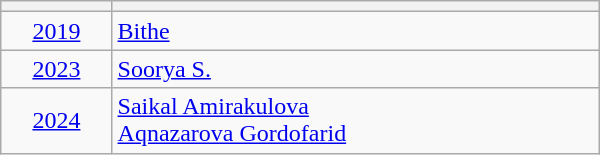<table class=wikitable style="width: 400px;">
<tr>
<th width="40"></th>
<th width="200"></th>
</tr>
<tr>
<td align=center><a href='#'>2019</a></td>
<td> <a href='#'>Bithe</a></td>
</tr>
<tr>
<td align=center><a href='#'>2023</a></td>
<td> <a href='#'>Soorya S.</a></td>
</tr>
<tr>
<td align=center><a href='#'>2024</a></td>
<td> <a href='#'>Saikal Amirakulova</a><br> <a href='#'>Aqnazarova Gordofarid</a></td>
</tr>
</table>
